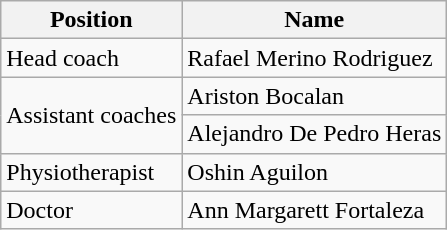<table class="wikitable">
<tr>
<th>Position</th>
<th>Name</th>
</tr>
<tr>
<td>Head coach</td>
<td> Rafael Merino Rodriguez</td>
</tr>
<tr>
<td rowspan="2">Assistant coaches</td>
<td> Ariston Bocalan</td>
</tr>
<tr>
<td> Alejandro De Pedro Heras</td>
</tr>
<tr>
<td>Physiotherapist</td>
<td> Oshin Aguilon</td>
</tr>
<tr>
<td>Doctor</td>
<td> Ann Margarett Fortaleza</td>
</tr>
</table>
